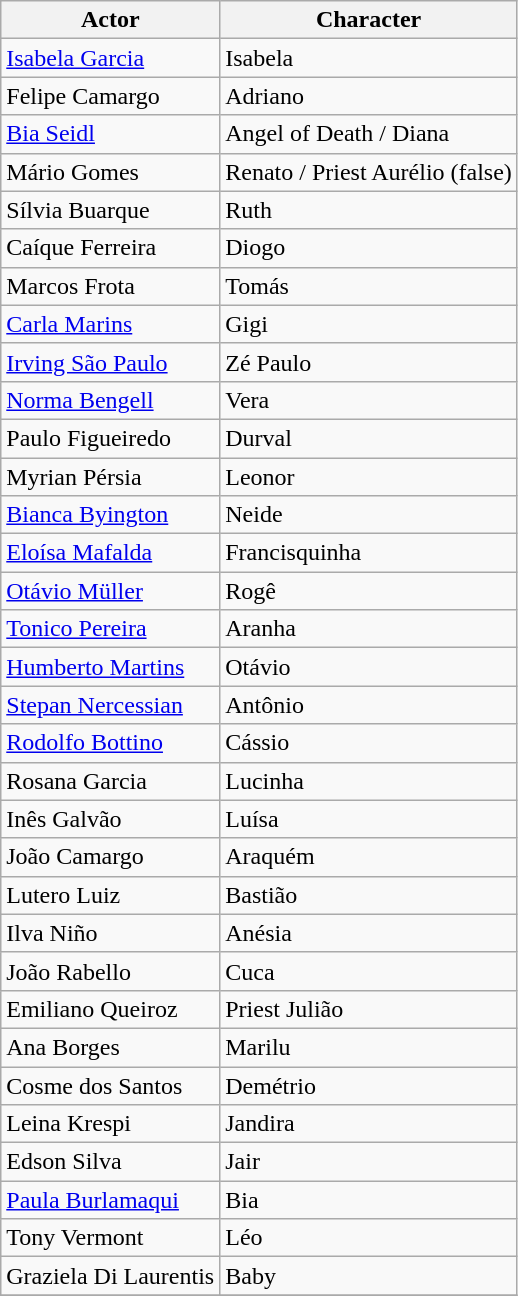<table class="wikitable sortable">
<tr>
<th>Actor</th>
<th>Character</th>
</tr>
<tr>
<td><a href='#'>Isabela Garcia</a></td>
<td>Isabela</td>
</tr>
<tr>
<td>Felipe Camargo</td>
<td>Adriano</td>
</tr>
<tr>
<td><a href='#'>Bia Seidl</a></td>
<td>Angel of Death / Diana</td>
</tr>
<tr>
<td>Mário Gomes</td>
<td>Renato / Priest Aurélio (false)</td>
</tr>
<tr>
<td>Sílvia Buarque</td>
<td>Ruth</td>
</tr>
<tr>
<td>Caíque Ferreira</td>
<td>Diogo</td>
</tr>
<tr>
<td>Marcos Frota</td>
<td>Tomás</td>
</tr>
<tr>
<td><a href='#'>Carla Marins</a></td>
<td>Gigi</td>
</tr>
<tr>
<td><a href='#'>Irving São Paulo</a></td>
<td>Zé Paulo</td>
</tr>
<tr>
<td><a href='#'>Norma Bengell</a></td>
<td>Vera</td>
</tr>
<tr>
<td>Paulo Figueiredo</td>
<td>Durval</td>
</tr>
<tr>
<td>Myrian Pérsia</td>
<td>Leonor</td>
</tr>
<tr>
<td><a href='#'>Bianca Byington</a></td>
<td>Neide</td>
</tr>
<tr>
<td><a href='#'>Eloísa Mafalda</a></td>
<td>Francisquinha</td>
</tr>
<tr>
<td><a href='#'>Otávio Müller</a></td>
<td>Rogê</td>
</tr>
<tr>
<td><a href='#'>Tonico Pereira</a></td>
<td>Aranha</td>
</tr>
<tr>
<td><a href='#'>Humberto Martins</a></td>
<td>Otávio</td>
</tr>
<tr>
<td><a href='#'>Stepan Nercessian</a></td>
<td>Antônio</td>
</tr>
<tr>
<td><a href='#'>Rodolfo Bottino</a></td>
<td>Cássio</td>
</tr>
<tr>
<td>Rosana Garcia</td>
<td>Lucinha</td>
</tr>
<tr>
<td>Inês Galvão</td>
<td>Luísa</td>
</tr>
<tr>
<td>João Camargo</td>
<td>Araquém</td>
</tr>
<tr>
<td>Lutero Luiz</td>
<td>Bastião</td>
</tr>
<tr>
<td>Ilva Niño</td>
<td>Anésia</td>
</tr>
<tr>
<td>João Rabello</td>
<td>Cuca</td>
</tr>
<tr>
<td>Emiliano Queiroz</td>
<td>Priest Julião</td>
</tr>
<tr>
<td>Ana Borges</td>
<td>Marilu</td>
</tr>
<tr>
<td>Cosme dos Santos</td>
<td>Demétrio</td>
</tr>
<tr>
<td>Leina Krespi</td>
<td>Jandira</td>
</tr>
<tr>
<td>Edson Silva</td>
<td>Jair</td>
</tr>
<tr>
<td><a href='#'>Paula Burlamaqui</a></td>
<td>Bia</td>
</tr>
<tr>
<td>Tony Vermont</td>
<td>Léo</td>
</tr>
<tr>
<td>Graziela Di Laurentis</td>
<td>Baby</td>
</tr>
<tr>
</tr>
</table>
